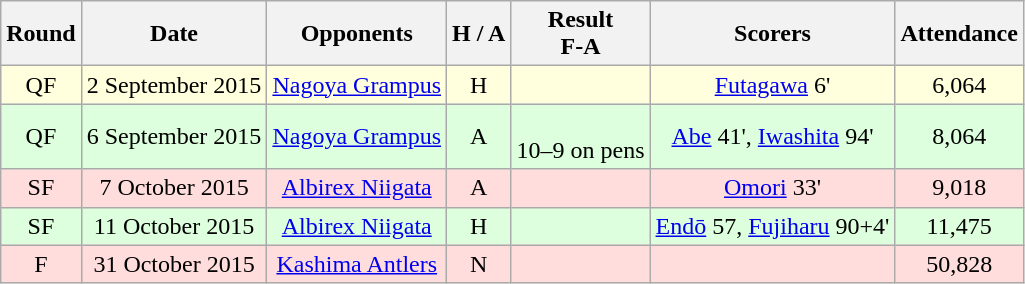<table class="wikitable" style="text-align:center">
<tr>
<th>Round</th>
<th>Date</th>
<th>Opponents</th>
<th>H / A</th>
<th>Result<br>F-A</th>
<th>Scorers</th>
<th>Attendance</th>
</tr>
<tr bgcolor="#ffffdd">
<td>QF</td>
<td>2 September 2015</td>
<td><a href='#'>Nagoya Grampus</a></td>
<td>H</td>
<td></td>
<td><a href='#'>Futagawa</a> 6'</td>
<td>6,064</td>
</tr>
<tr bgcolor="#ddffdd">
<td>QF</td>
<td>6 September 2015</td>
<td><a href='#'>Nagoya Grampus</a></td>
<td>A</td>
<td> <br> 10–9 on pens</td>
<td><a href='#'>Abe</a> 41', <a href='#'>Iwashita</a> 94'</td>
<td>8,064</td>
</tr>
<tr bgcolor="#ffdddd">
<td>SF</td>
<td>7 October 2015</td>
<td><a href='#'>Albirex Niigata</a></td>
<td>A</td>
<td></td>
<td><a href='#'>Omori</a> 33'</td>
<td>9,018</td>
</tr>
<tr bgcolor="#ddffdd">
<td>SF</td>
<td>11 October 2015</td>
<td><a href='#'>Albirex Niigata</a></td>
<td>H</td>
<td></td>
<td><a href='#'>Endō</a> 57, <a href='#'>Fujiharu</a> 90+4'</td>
<td>11,475</td>
</tr>
<tr bgcolor="#ffdddd">
<td>F</td>
<td>31 October 2015</td>
<td><a href='#'>Kashima Antlers</a></td>
<td>N</td>
<td></td>
<td></td>
<td>50,828</td>
</tr>
</table>
